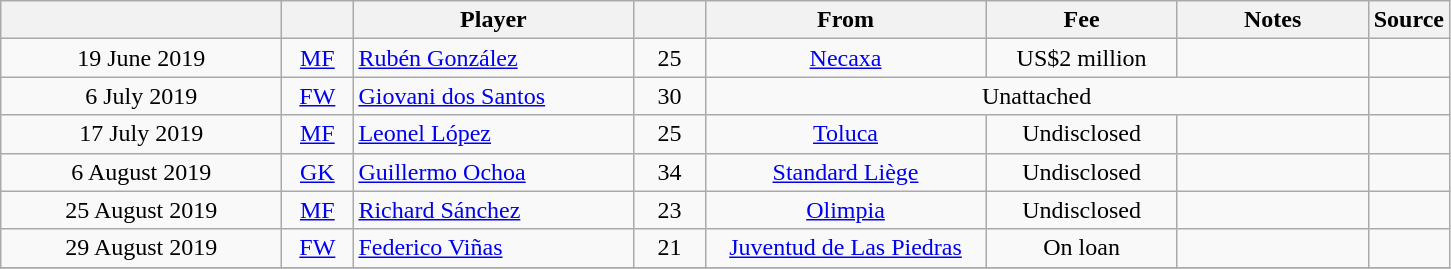<table class="wikitable sortable">
<tr>
<th style="width:180px;"><br></th>
<th style=width:40px;"></th>
<th style="width:180px;">Player</th>
<th style="width:40px;"></th>
<th style="width:180px;">From</th>
<th class="unsortable" style="width:120px;">Fee</th>
<th class="unsortable" style="width:120px;">Notes</th>
<th style="width:20px;">Source</th>
</tr>
<tr>
<td align="center">19 June 2019</td>
<td align="center"><a href='#'>MF</a></td>
<td> <a href='#'>Rubén González</a></td>
<td align="center">25</td>
<td align="center"> <a href='#'>Necaxa</a></td>
<td align="center">US$2 million</td>
<td align="center"></td>
<td align="center"></td>
</tr>
<tr>
<td align="center">6 July 2019</td>
<td align="center"><a href='#'>FW</a></td>
<td> <a href='#'>Giovani dos Santos</a></td>
<td align="center">30</td>
<td align="center" colspan="3">Unattached</td>
<td align="center"></td>
</tr>
<tr>
<td align="center">17 July 2019</td>
<td align="center"><a href='#'>MF</a></td>
<td> <a href='#'>Leonel López</a></td>
<td align="center">25</td>
<td align="center"> <a href='#'>Toluca</a></td>
<td align="center">Undisclosed</td>
<td align="center"></td>
<td align="center"></td>
</tr>
<tr>
<td align="center">6 August 2019</td>
<td align="center"><a href='#'>GK</a></td>
<td> <a href='#'>Guillermo Ochoa</a></td>
<td align="center">34</td>
<td align="center"> <a href='#'>Standard Liège</a></td>
<td align="center">Undisclosed</td>
<td align="center"></td>
<td align="center"></td>
</tr>
<tr>
<td align="center">25 August 2019</td>
<td align="center"><a href='#'>MF</a></td>
<td> <a href='#'>Richard Sánchez</a></td>
<td align="center">23</td>
<td align="center"> <a href='#'>Olimpia</a></td>
<td align="center">Undisclosed</td>
<td align="center"></td>
<td align="center"></td>
</tr>
<tr>
<td align="center">29 August 2019</td>
<td align="center"><a href='#'>FW</a></td>
<td> <a href='#'>Federico Viñas</a></td>
<td align="center">21</td>
<td align="center"> <a href='#'>Juventud de Las Piedras</a></td>
<td align="center">On loan</td>
<td align="center"></td>
<td align="center"></td>
</tr>
<tr>
</tr>
</table>
